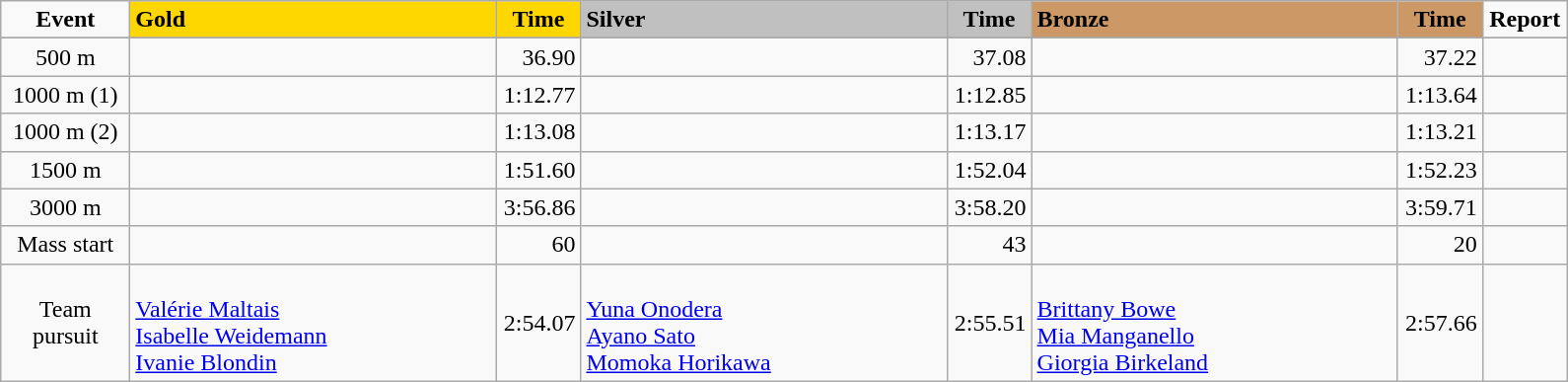<table class="wikitable">
<tr>
<td width="80" align="center"><strong>Event</strong></td>
<td width="240" bgcolor="gold"><strong>Gold</strong></td>
<td width="50" bgcolor="gold" align="center"><strong>Time</strong></td>
<td width="240" bgcolor="silver"><strong>Silver</strong></td>
<td width="50" bgcolor="silver" align="center"><strong>Time</strong></td>
<td width="240" bgcolor="#CC9966"><strong>Bronze</strong></td>
<td width="50" bgcolor="#CC9966" align="center"><strong>Time</strong></td>
<td width="50" align="center"><strong>Report</strong></td>
</tr>
<tr bgcolor="#cccccc">
</tr>
<tr>
<td align="center">500 m</td>
<td></td>
<td align="right">36.90</td>
<td></td>
<td align="right">37.08</td>
<td></td>
<td align="right">37.22</td>
<td align="center"></td>
</tr>
<tr>
<td align="center">1000 m (1)</td>
<td></td>
<td align="right">1:12.77</td>
<td></td>
<td align="right">1:12.85</td>
<td></td>
<td align="right">1:13.64</td>
<td align="center"></td>
</tr>
<tr>
<td align="center">1000 m (2)</td>
<td></td>
<td align="right">1:13.08</td>
<td></td>
<td align="right">1:13.17</td>
<td></td>
<td align="right">1:13.21</td>
<td align="center"></td>
</tr>
<tr>
<td align="center">1500 m</td>
<td></td>
<td align="right">1:51.60</td>
<td></td>
<td align="right">1:52.04</td>
<td></td>
<td align="right">1:52.23</td>
<td align="center"></td>
</tr>
<tr>
<td align="center">3000 m</td>
<td></td>
<td align="right">3:56.86</td>
<td></td>
<td align="right">3:58.20</td>
<td></td>
<td align="right">3:59.71</td>
<td align="center"></td>
</tr>
<tr>
<td align="center">Mass start</td>
<td></td>
<td align="right">60</td>
<td></td>
<td align="right">43</td>
<td></td>
<td align="right">20</td>
<td align="center"></td>
</tr>
<tr>
<td align="center">Team pursuit</td>
<td><br><a href='#'>Valérie Maltais</a><br><a href='#'>Isabelle Weidemann</a><br><a href='#'>Ivanie Blondin</a></td>
<td align="right">2:54.07</td>
<td><br><a href='#'>Yuna Onodera</a><br><a href='#'>Ayano Sato</a><br><a href='#'>Momoka Horikawa</a></td>
<td align="right">2:55.51</td>
<td><br><a href='#'>Brittany Bowe</a><br><a href='#'>Mia Manganello</a><br><a href='#'>Giorgia Birkeland</a></td>
<td align="right">2:57.66</td>
<td align="center"></td>
</tr>
</table>
